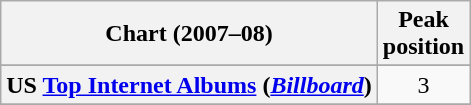<table class="wikitable plainrowheaders sortable">
<tr>
<th align="left">Chart (2007–08)</th>
<th align="center">Peak<br>position</th>
</tr>
<tr>
</tr>
<tr>
</tr>
<tr>
</tr>
<tr>
</tr>
<tr>
<th scope="row">US <a href='#'>Top Internet Albums</a> (<em><a href='#'>Billboard</a></em>)</th>
<td align="center">3</td>
</tr>
<tr>
</tr>
</table>
